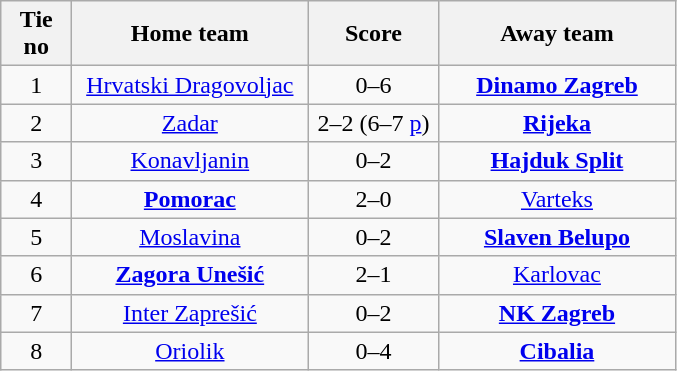<table class="wikitable" style="text-align: center">
<tr>
<th width=40>Tie no</th>
<th width=150>Home team</th>
<th width=80>Score</th>
<th width=150>Away team</th>
</tr>
<tr>
<td>1</td>
<td><a href='#'>Hrvatski Dragovoljac</a></td>
<td>0–6</td>
<td><strong><a href='#'>Dinamo Zagreb</a></strong></td>
</tr>
<tr>
<td>2</td>
<td><a href='#'>Zadar</a></td>
<td>2–2 (6–7 <a href='#'>p</a>)</td>
<td><strong><a href='#'>Rijeka</a></strong></td>
</tr>
<tr>
<td>3</td>
<td><a href='#'>Konavljanin</a></td>
<td>0–2</td>
<td><strong><a href='#'>Hajduk Split</a></strong></td>
</tr>
<tr>
<td>4</td>
<td><strong><a href='#'>Pomorac</a></strong></td>
<td>2–0</td>
<td><a href='#'>Varteks</a></td>
</tr>
<tr>
<td>5</td>
<td><a href='#'>Moslavina</a></td>
<td>0–2</td>
<td><strong><a href='#'>Slaven Belupo</a></strong></td>
</tr>
<tr>
<td>6</td>
<td><strong><a href='#'>Zagora Unešić</a></strong></td>
<td>2–1</td>
<td><a href='#'>Karlovac</a></td>
</tr>
<tr>
<td>7</td>
<td><a href='#'>Inter Zaprešić</a></td>
<td>0–2</td>
<td><strong><a href='#'>NK Zagreb</a></strong></td>
</tr>
<tr>
<td>8</td>
<td><a href='#'>Oriolik</a></td>
<td>0–4</td>
<td><strong><a href='#'>Cibalia</a></strong></td>
</tr>
</table>
